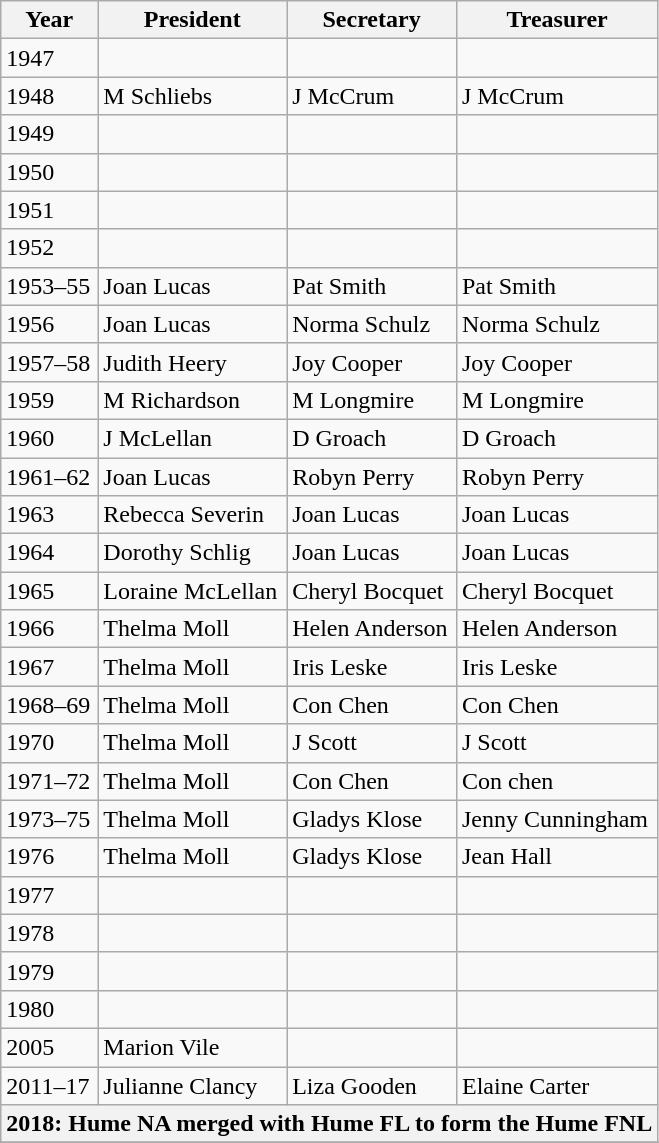<table class="wikitable collapsible collapsed">
<tr>
<th>Year</th>
<th>President</th>
<th>Secretary</th>
<th>Treasurer</th>
</tr>
<tr>
<td>1947</td>
<td></td>
<td></td>
<td></td>
</tr>
<tr>
<td>1948</td>
<td>M Schliebs</td>
<td>J McCrum</td>
<td>J McCrum</td>
</tr>
<tr>
<td>1949</td>
<td></td>
<td></td>
<td></td>
</tr>
<tr>
<td>1950</td>
<td></td>
<td></td>
<td></td>
</tr>
<tr>
<td>1951</td>
<td></td>
<td></td>
<td></td>
</tr>
<tr>
<td>1952</td>
<td></td>
<td></td>
<td></td>
</tr>
<tr>
<td>1953–55</td>
<td>Joan Lucas</td>
<td>Pat Smith</td>
<td>Pat Smith</td>
</tr>
<tr>
<td>1956</td>
<td>Joan Lucas</td>
<td>Norma Schulz</td>
<td>Norma Schulz</td>
</tr>
<tr>
<td>1957–58</td>
<td>Judith Heery</td>
<td>Joy Cooper</td>
<td>Joy Cooper</td>
</tr>
<tr>
<td>1959</td>
<td>M Richardson</td>
<td>M Longmire</td>
<td>M Longmire</td>
</tr>
<tr>
<td>1960</td>
<td>J McLellan</td>
<td>D Groach</td>
<td>D Groach</td>
</tr>
<tr>
<td>1961–62</td>
<td>Joan Lucas</td>
<td>Robyn Perry</td>
<td>Robyn Perry</td>
</tr>
<tr>
<td>1963</td>
<td>Rebecca Severin</td>
<td>Joan Lucas</td>
<td>Joan Lucas</td>
</tr>
<tr>
<td>1964</td>
<td>Dorothy Schlig</td>
<td>Joan Lucas</td>
<td>Joan Lucas</td>
</tr>
<tr>
<td>1965</td>
<td>Loraine McLellan</td>
<td>Cheryl Bocquet</td>
<td>Cheryl Bocquet</td>
</tr>
<tr>
<td>1966</td>
<td>Thelma Moll</td>
<td>Helen Anderson</td>
<td>Helen Anderson</td>
</tr>
<tr>
<td>1967</td>
<td>Thelma Moll</td>
<td>Iris Leske</td>
<td>Iris Leske</td>
</tr>
<tr>
<td>1968–69</td>
<td>Thelma Moll</td>
<td>Con Chen</td>
<td>Con Chen</td>
</tr>
<tr>
<td>1970</td>
<td>Thelma Moll</td>
<td>J Scott</td>
<td>J Scott</td>
</tr>
<tr>
<td>1971–72</td>
<td>Thelma Moll</td>
<td>Con Chen</td>
<td>Con chen</td>
</tr>
<tr>
<td>1973–75</td>
<td>Thelma Moll</td>
<td>Gladys Klose</td>
<td>Jenny Cunningham</td>
</tr>
<tr>
<td>1976</td>
<td>Thelma Moll</td>
<td>Gladys Klose</td>
<td>Jean Hall</td>
</tr>
<tr>
<td>1977</td>
<td></td>
<td></td>
<td></td>
</tr>
<tr>
<td>1978</td>
<td></td>
<td></td>
<td></td>
</tr>
<tr>
<td>1979</td>
<td></td>
<td></td>
<td></td>
</tr>
<tr>
<td>1980</td>
<td></td>
<td></td>
<td></td>
</tr>
<tr>
<td>2005</td>
<td>Marion Vile</td>
<td></td>
<td></td>
</tr>
<tr>
<td>2011–17</td>
<td>Julianne Clancy</td>
<td>Liza Gooden</td>
<td>Elaine Carter</td>
</tr>
<tr>
<th colspan="4" align="center"><strong>2018: Hume NA merged with Hume FL to form the Hume FNL</strong></th>
</tr>
<tr>
</tr>
</table>
